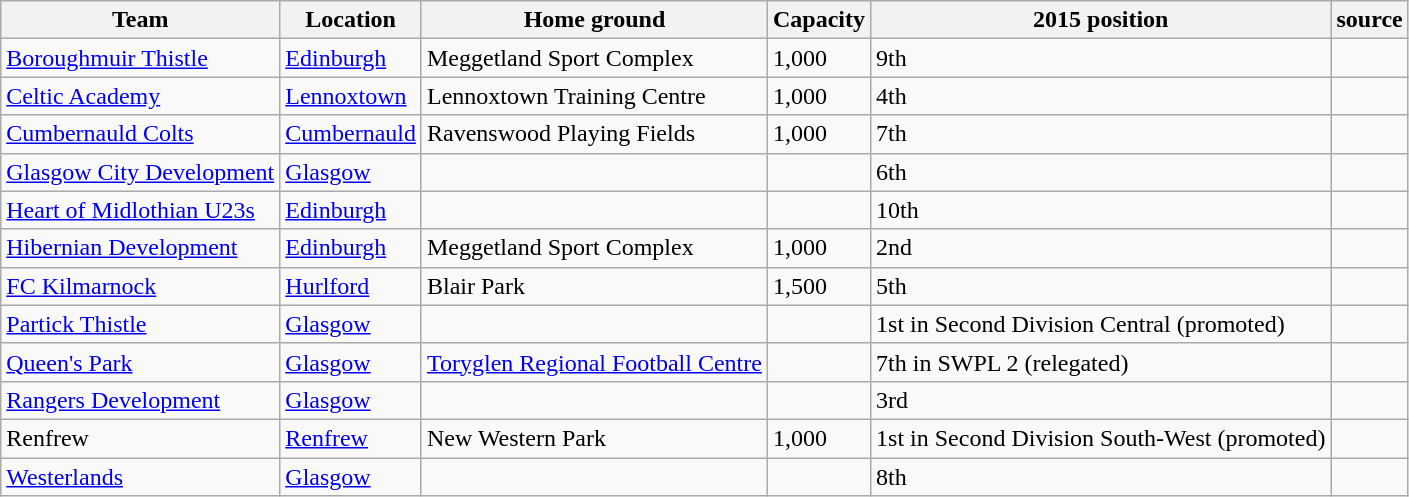<table class="wikitable sortable">
<tr>
<th>Team</th>
<th>Location</th>
<th>Home ground</th>
<th>Capacity</th>
<th data-sort-type="number">2015 position</th>
<th>source</th>
</tr>
<tr>
<td><a href='#'>Boroughmuir Thistle</a></td>
<td><a href='#'>Edinburgh</a></td>
<td>Meggetland Sport Complex</td>
<td>1,000</td>
<td>9th</td>
<td></td>
</tr>
<tr>
<td><a href='#'>Celtic Academy</a></td>
<td><a href='#'>Lennoxtown</a></td>
<td>Lennoxtown Training Centre</td>
<td>1,000</td>
<td>4th</td>
<td></td>
</tr>
<tr>
<td><a href='#'>Cumbernauld Colts</a></td>
<td><a href='#'>Cumbernauld</a></td>
<td>Ravenswood Playing Fields</td>
<td>1,000</td>
<td>7th</td>
<td></td>
</tr>
<tr>
<td><a href='#'>Glasgow City Development</a></td>
<td><a href='#'>Glasgow</a></td>
<td></td>
<td></td>
<td>6th</td>
<td></td>
</tr>
<tr>
<td><a href='#'>Heart of Midlothian U23s</a></td>
<td><a href='#'>Edinburgh</a></td>
<td></td>
<td></td>
<td>10th</td>
<td></td>
</tr>
<tr>
<td><a href='#'>Hibernian Development</a></td>
<td><a href='#'>Edinburgh</a></td>
<td>Meggetland Sport Complex</td>
<td>1,000</td>
<td>2nd</td>
<td></td>
</tr>
<tr>
<td><a href='#'>FC Kilmarnock</a></td>
<td><a href='#'>Hurlford</a></td>
<td>Blair Park</td>
<td>1,500</td>
<td>5th</td>
<td></td>
</tr>
<tr>
<td><a href='#'>Partick Thistle</a></td>
<td><a href='#'>Glasgow</a></td>
<td></td>
<td></td>
<td>1st in Second Division Central (promoted)</td>
<td></td>
</tr>
<tr>
<td><a href='#'>Queen's Park</a></td>
<td><a href='#'>Glasgow</a></td>
<td><a href='#'>Toryglen Regional Football Centre</a></td>
<td></td>
<td>7th in SWPL 2 (relegated)</td>
<td></td>
</tr>
<tr>
<td><a href='#'>Rangers Development</a></td>
<td><a href='#'>Glasgow</a></td>
<td></td>
<td></td>
<td>3rd</td>
<td></td>
</tr>
<tr>
<td>Renfrew</td>
<td><a href='#'>Renfrew</a></td>
<td>New Western Park</td>
<td>1,000</td>
<td>1st in Second Division South-West (promoted)</td>
<td></td>
</tr>
<tr>
<td><a href='#'>Westerlands</a></td>
<td><a href='#'>Glasgow</a></td>
<td></td>
<td></td>
<td>8th</td>
<td></td>
</tr>
</table>
